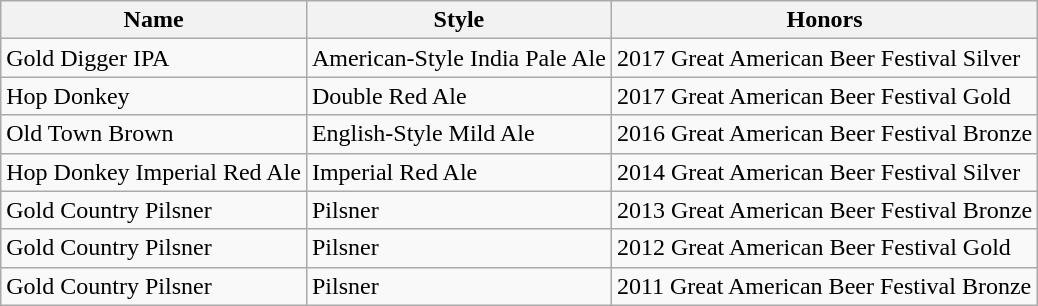<table class="wikitable sortable">
<tr>
<th>Name</th>
<th>Style</th>
<th>Honors</th>
</tr>
<tr>
<td>Gold Digger IPA</td>
<td>American-Style India Pale Ale</td>
<td>2017 Great American Beer Festival Silver</td>
</tr>
<tr>
<td>Hop Donkey</td>
<td>Double Red Ale</td>
<td>2017 Great American Beer Festival Gold</td>
</tr>
<tr>
<td>Old Town Brown</td>
<td>English-Style Mild Ale</td>
<td>2016 Great American Beer Festival Bronze</td>
</tr>
<tr>
<td>Hop Donkey Imperial Red Ale</td>
<td>Imperial Red Ale</td>
<td>2014 Great American Beer Festival Silver</td>
</tr>
<tr>
<td>Gold Country Pilsner</td>
<td>Pilsner</td>
<td>2013 Great American Beer Festival Bronze</td>
</tr>
<tr>
<td>Gold Country Pilsner</td>
<td>Pilsner</td>
<td>2012 Great American Beer Festival Gold</td>
</tr>
<tr>
<td>Gold Country Pilsner</td>
<td>Pilsner</td>
<td>2011 Great American Beer Festival Bronze</td>
</tr>
</table>
